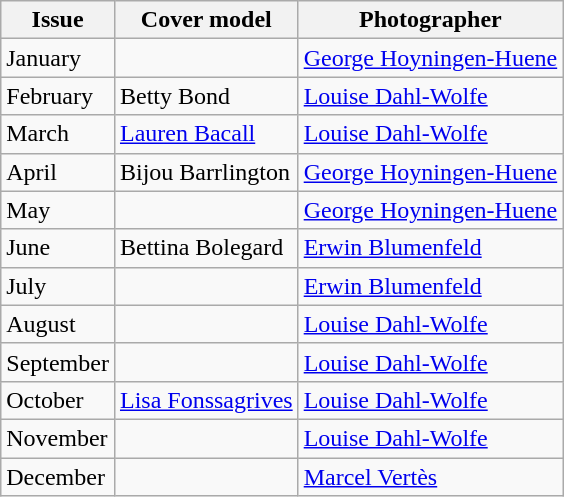<table class="sortable wikitable">
<tr>
<th>Issue</th>
<th>Cover model</th>
<th>Photographer</th>
</tr>
<tr>
<td>January</td>
<td></td>
<td><a href='#'>George Hoyningen-Huene</a></td>
</tr>
<tr>
<td>February</td>
<td>Betty Bond</td>
<td><a href='#'>Louise Dahl-Wolfe</a></td>
</tr>
<tr>
<td>March</td>
<td><a href='#'>Lauren Bacall</a></td>
<td><a href='#'>Louise Dahl-Wolfe</a></td>
</tr>
<tr>
<td>April</td>
<td>Bijou Barrlington</td>
<td><a href='#'>George Hoyningen-Huene</a></td>
</tr>
<tr>
<td>May</td>
<td></td>
<td><a href='#'>George Hoyningen-Huene</a></td>
</tr>
<tr>
<td>June</td>
<td>Bettina Bolegard</td>
<td><a href='#'>Erwin Blumenfeld</a></td>
</tr>
<tr>
<td>July</td>
<td></td>
<td><a href='#'>Erwin Blumenfeld</a></td>
</tr>
<tr>
<td>August</td>
<td></td>
<td><a href='#'>Louise Dahl-Wolfe</a></td>
</tr>
<tr>
<td>September</td>
<td></td>
<td><a href='#'>Louise Dahl-Wolfe</a></td>
</tr>
<tr>
<td>October</td>
<td><a href='#'>Lisa Fonssagrives</a></td>
<td><a href='#'>Louise Dahl-Wolfe</a></td>
</tr>
<tr>
<td>November</td>
<td></td>
<td><a href='#'>Louise Dahl-Wolfe</a></td>
</tr>
<tr>
<td>December</td>
<td></td>
<td><a href='#'>Marcel Vertès</a></td>
</tr>
</table>
